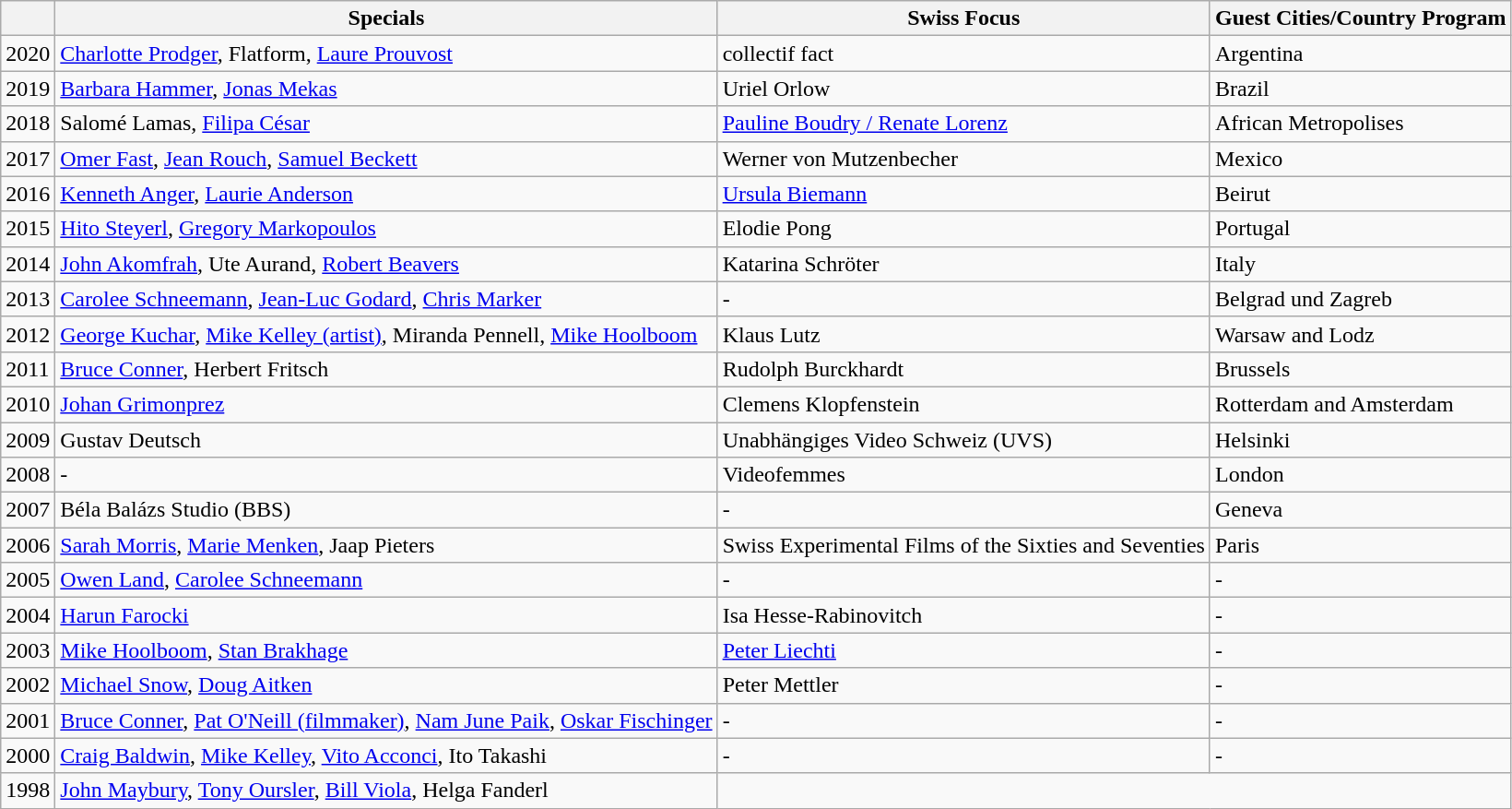<table class="wikitable">
<tr>
<th></th>
<th>Specials</th>
<th>Swiss Focus</th>
<th>Guest Cities/Country Program</th>
</tr>
<tr>
<td>2020</td>
<td><a href='#'>Charlotte Prodger</a>, Flatform, <a href='#'>Laure Prouvost</a></td>
<td>collectif fact</td>
<td>Argentina</td>
</tr>
<tr>
<td>2019</td>
<td><a href='#'>Barbara Hammer</a>, <a href='#'>Jonas Mekas</a></td>
<td>Uriel Orlow</td>
<td>Brazil</td>
</tr>
<tr>
<td>2018</td>
<td>Salomé Lamas, <a href='#'>Filipa César</a></td>
<td><a href='#'>Pauline Boudry / Renate Lorenz</a></td>
<td>African Metropolises</td>
</tr>
<tr>
<td>2017</td>
<td><a href='#'>Omer Fast</a>, <a href='#'>Jean Rouch</a>, <a href='#'>Samuel Beckett</a></td>
<td>Werner von Mutzenbecher</td>
<td>Mexico</td>
</tr>
<tr>
<td>2016</td>
<td><a href='#'>Kenneth Anger</a>, <a href='#'>Laurie Anderson</a></td>
<td><a href='#'>Ursula Biemann</a></td>
<td>Beirut</td>
</tr>
<tr>
<td>2015</td>
<td><a href='#'>Hito Steyerl</a>, <a href='#'>Gregory Markopoulos</a></td>
<td>Elodie Pong</td>
<td>Portugal</td>
</tr>
<tr>
<td>2014</td>
<td><a href='#'>John Akomfrah</a>, Ute Aurand, <a href='#'>Robert Beavers</a></td>
<td>Katarina Schröter</td>
<td>Italy</td>
</tr>
<tr>
<td>2013</td>
<td><a href='#'>Carolee Schneemann</a>, <a href='#'>Jean-Luc Godard</a>, <a href='#'>Chris Marker</a></td>
<td>-</td>
<td>Belgrad und Zagreb</td>
</tr>
<tr>
<td>2012</td>
<td><a href='#'>George Kuchar</a>, <a href='#'>Mike Kelley (artist)</a>, Miranda Pennell, <a href='#'>Mike Hoolboom</a></td>
<td>Klaus Lutz</td>
<td>Warsaw and Lodz</td>
</tr>
<tr>
<td>2011</td>
<td><a href='#'>Bruce Conner</a>, Herbert Fritsch</td>
<td>Rudolph Burckhardt</td>
<td>Brussels</td>
</tr>
<tr>
<td>2010</td>
<td><a href='#'>Johan Grimonprez</a></td>
<td>Clemens Klopfenstein</td>
<td>Rotterdam and Amsterdam</td>
</tr>
<tr>
<td>2009</td>
<td>Gustav Deutsch</td>
<td>Unabhängiges Video Schweiz (UVS)</td>
<td>Helsinki</td>
</tr>
<tr>
<td>2008</td>
<td>-</td>
<td>Videofemmes</td>
<td>London</td>
</tr>
<tr>
<td>2007</td>
<td>Béla Balázs Studio (BBS)</td>
<td>-</td>
<td>Geneva</td>
</tr>
<tr>
<td>2006</td>
<td><a href='#'>Sarah Morris</a>, <a href='#'>Marie Menken</a>, Jaap Pieters</td>
<td>Swiss Experimental Films of the Sixties and Seventies</td>
<td>Paris</td>
</tr>
<tr>
<td>2005</td>
<td><a href='#'>Owen Land</a>, <a href='#'>Carolee Schneemann</a></td>
<td>-</td>
<td>-</td>
</tr>
<tr>
<td>2004</td>
<td><a href='#'>Harun Farocki</a></td>
<td>Isa Hesse-Rabinovitch</td>
<td>-</td>
</tr>
<tr>
<td>2003</td>
<td><a href='#'>Mike Hoolboom</a>, <a href='#'>Stan Brakhage</a></td>
<td><a href='#'>Peter Liechti</a></td>
<td>-</td>
</tr>
<tr>
<td>2002</td>
<td><a href='#'>Michael Snow</a>, <a href='#'>Doug Aitken</a></td>
<td>Peter Mettler</td>
<td>-</td>
</tr>
<tr>
<td>2001</td>
<td><a href='#'>Bruce Conner</a>, <a href='#'>Pat O'Neill (filmmaker)</a>, <a href='#'>Nam June Paik</a>, <a href='#'>Oskar Fischinger</a></td>
<td>-</td>
<td>-</td>
</tr>
<tr>
<td>2000</td>
<td><a href='#'>Craig Baldwin</a>, <a href='#'>Mike Kelley</a>, <a href='#'>Vito Acconci</a>, Ito Takashi</td>
<td>-</td>
<td>-</td>
</tr>
<tr>
<td>1998</td>
<td><a href='#'>John Maybury</a>, <a href='#'>Tony Oursler</a>, <a href='#'>Bill Viola</a>, Helga Fanderl</td>
</tr>
</table>
